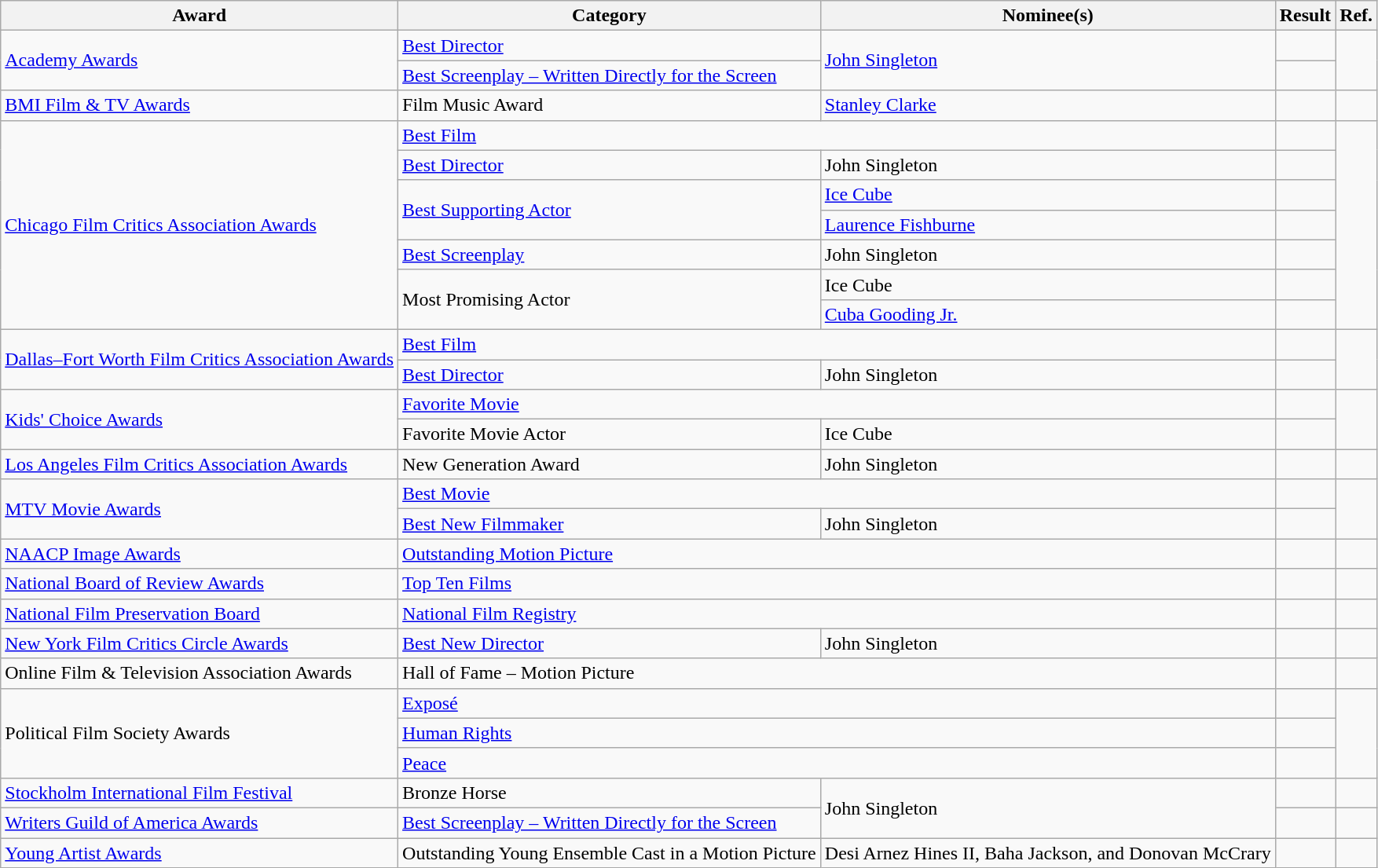<table class="wikitable">
<tr>
<th>Award</th>
<th>Category</th>
<th>Nominee(s)</th>
<th>Result</th>
<th>Ref.</th>
</tr>
<tr>
<td rowspan="2"><a href='#'>Academy Awards</a></td>
<td><a href='#'>Best Director</a></td>
<td rowspan="2"><a href='#'>John Singleton</a></td>
<td></td>
<td align="center" rowspan="2"></td>
</tr>
<tr>
<td><a href='#'>Best Screenplay – Written Directly for the Screen</a></td>
<td></td>
</tr>
<tr>
<td><a href='#'>BMI Film & TV Awards</a></td>
<td>Film Music Award</td>
<td><a href='#'>Stanley Clarke</a></td>
<td></td>
<td align="center"></td>
</tr>
<tr>
<td rowspan="7"><a href='#'>Chicago Film Critics Association Awards</a></td>
<td colspan="2"><a href='#'>Best Film</a></td>
<td></td>
<td align="center" rowspan="7"></td>
</tr>
<tr>
<td><a href='#'>Best Director</a></td>
<td>John Singleton</td>
<td></td>
</tr>
<tr>
<td rowspan="2"><a href='#'>Best Supporting Actor</a></td>
<td><a href='#'>Ice Cube</a></td>
<td></td>
</tr>
<tr>
<td><a href='#'>Laurence Fishburne</a></td>
<td></td>
</tr>
<tr>
<td><a href='#'>Best Screenplay</a></td>
<td>John Singleton</td>
<td></td>
</tr>
<tr>
<td rowspan="2">Most Promising Actor</td>
<td>Ice Cube</td>
<td></td>
</tr>
<tr>
<td><a href='#'>Cuba Gooding Jr.</a></td>
<td></td>
</tr>
<tr>
<td rowspan="2"><a href='#'>Dallas–Fort Worth Film Critics Association Awards</a></td>
<td colspan="2"><a href='#'>Best Film</a></td>
<td></td>
<td align="center" rowspan="2"></td>
</tr>
<tr>
<td><a href='#'>Best Director</a></td>
<td>John Singleton</td>
<td></td>
</tr>
<tr>
<td rowspan="2"><a href='#'>Kids' Choice Awards</a></td>
<td colspan="2"><a href='#'>Favorite Movie</a></td>
<td></td>
<td align="center" rowspan="2"></td>
</tr>
<tr>
<td>Favorite Movie Actor</td>
<td>Ice Cube</td>
<td></td>
</tr>
<tr>
<td><a href='#'>Los Angeles Film Critics Association Awards</a></td>
<td>New Generation Award</td>
<td>John Singleton</td>
<td></td>
<td align="center"></td>
</tr>
<tr>
<td rowspan="2"><a href='#'>MTV Movie Awards</a></td>
<td colspan="2"><a href='#'>Best Movie</a></td>
<td></td>
<td align="center" rowspan="2"></td>
</tr>
<tr>
<td><a href='#'>Best New Filmmaker</a></td>
<td>John Singleton</td>
<td></td>
</tr>
<tr>
<td><a href='#'>NAACP Image Awards</a></td>
<td colspan="2"><a href='#'>Outstanding Motion Picture</a></td>
<td></td>
<td align="center"></td>
</tr>
<tr>
<td><a href='#'>National Board of Review Awards</a></td>
<td colspan="2"><a href='#'>Top Ten Films</a></td>
<td></td>
<td align="center"></td>
</tr>
<tr>
<td><a href='#'>National Film Preservation Board</a></td>
<td colspan="2"><a href='#'>National Film Registry</a></td>
<td></td>
<td align="center"></td>
</tr>
<tr>
<td><a href='#'>New York Film Critics Circle Awards</a></td>
<td><a href='#'>Best New Director</a></td>
<td>John Singleton</td>
<td></td>
<td align="center"></td>
</tr>
<tr>
<td>Online Film & Television Association Awards</td>
<td colspan="2">Hall of Fame – Motion Picture</td>
<td></td>
<td align="center"></td>
</tr>
<tr>
<td rowspan="3">Political Film Society Awards</td>
<td colspan="2"><a href='#'>Exposé</a></td>
<td></td>
<td align="center" rowspan="3"></td>
</tr>
<tr>
<td colspan="2"><a href='#'>Human Rights</a></td>
<td></td>
</tr>
<tr>
<td colspan="2"><a href='#'>Peace</a></td>
<td></td>
</tr>
<tr>
<td><a href='#'>Stockholm International Film Festival</a></td>
<td>Bronze Horse</td>
<td rowspan="2">John Singleton</td>
<td></td>
<td align="center"></td>
</tr>
<tr>
<td><a href='#'>Writers Guild of America Awards</a></td>
<td><a href='#'>Best Screenplay – Written Directly for the Screen</a></td>
<td></td>
<td align="center"></td>
</tr>
<tr>
<td><a href='#'>Young Artist Awards</a></td>
<td>Outstanding Young Ensemble Cast in a Motion Picture</td>
<td>Desi Arnez Hines II, Baha Jackson, and Donovan McCrary</td>
<td></td>
<td align="center"></td>
</tr>
</table>
